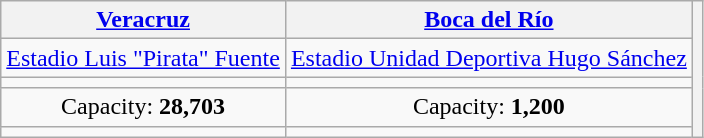<table class=wikitable style="text-align:center"">
<tr>
<th><a href='#'>Veracruz</a></th>
<th><a href='#'>Boca del Río</a></th>
<th rowspan="5"></th>
</tr>
<tr>
<td><a href='#'>Estadio Luis "Pirata" Fuente</a></td>
<td><a href='#'>Estadio Unidad Deportiva Hugo Sánchez</a></td>
</tr>
<tr>
<td></td>
<td></td>
</tr>
<tr>
<td>Capacity: <strong>28,703</strong></td>
<td>Capacity: <strong>1,200</strong></td>
</tr>
<tr>
<td></td>
<td></td>
</tr>
</table>
